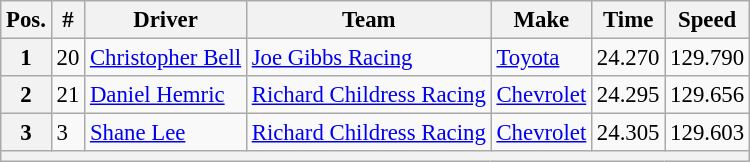<table class="wikitable" style="font-size:95%">
<tr>
<th>Pos.</th>
<th>#</th>
<th>Driver</th>
<th>Team</th>
<th>Make</th>
<th>Time</th>
<th>Speed</th>
</tr>
<tr>
<th>1</th>
<td>20</td>
<td><a href='#'>Christopher Bell</a></td>
<td><a href='#'>Joe Gibbs Racing</a></td>
<td><a href='#'>Toyota</a></td>
<td>24.270</td>
<td>129.790</td>
</tr>
<tr>
<th>2</th>
<td>21</td>
<td><a href='#'>Daniel Hemric</a></td>
<td><a href='#'>Richard Childress Racing</a></td>
<td><a href='#'>Chevrolet</a></td>
<td>24.295</td>
<td>129.656</td>
</tr>
<tr>
<th>3</th>
<td>3</td>
<td><a href='#'>Shane Lee</a></td>
<td><a href='#'>Richard Childress Racing</a></td>
<td><a href='#'>Chevrolet</a></td>
<td>24.305</td>
<td>129.603</td>
</tr>
<tr>
<th colspan="7"></th>
</tr>
</table>
